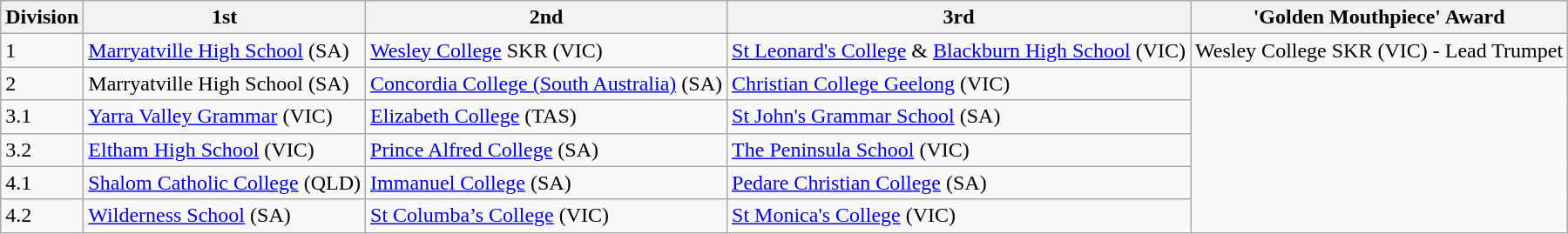<table class="wikitable">
<tr>
<th>Division</th>
<th>1st</th>
<th>2nd</th>
<th>3rd</th>
<th>'Golden Mouthpiece' Award</th>
</tr>
<tr>
<td>1</td>
<td><a href='#'>Marryatville High School</a> (SA)</td>
<td><a href='#'>Wesley College</a> SKR (VIC)</td>
<td><a href='#'>St Leonard's College</a> & <a href='#'>Blackburn High School</a> (VIC)</td>
<td>Wesley College SKR (VIC) - Lead Trumpet</td>
</tr>
<tr>
<td>2</td>
<td>Marryatville High School (SA)</td>
<td><a href='#'>Concordia College (South Australia)</a> (SA)</td>
<td><a href='#'>Christian College Geelong</a> (VIC)</td>
</tr>
<tr>
<td>3.1</td>
<td><a href='#'>Yarra Valley Grammar</a> (VIC)</td>
<td><a href='#'>Elizabeth College</a> (TAS)</td>
<td><a href='#'>St John's Grammar School</a> (SA)</td>
</tr>
<tr>
<td>3.2</td>
<td><a href='#'>Eltham High School</a> (VIC)</td>
<td><a href='#'>Prince Alfred College</a> (SA)</td>
<td><a href='#'>The Peninsula School</a> (VIC)</td>
</tr>
<tr>
<td>4.1</td>
<td><a href='#'>Shalom Catholic College</a> (QLD)</td>
<td><a href='#'>Immanuel College</a> (SA)</td>
<td><a href='#'>Pedare Christian College</a> (SA)</td>
</tr>
<tr>
<td>4.2</td>
<td><a href='#'>Wilderness School</a> (SA)</td>
<td><a href='#'>St Columba’s College</a> (VIC)</td>
<td><a href='#'>St Monica's College</a> (VIC)</td>
</tr>
</table>
